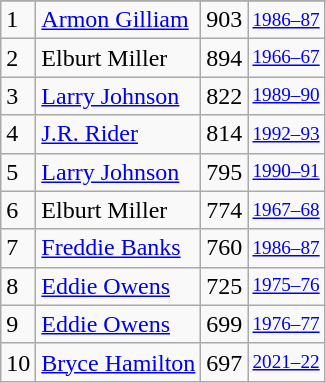<table class="wikitable">
<tr>
</tr>
<tr>
<td>1</td>
<td><a href='#'>Armon Gilliam</a></td>
<td>903</td>
<td style="font-size:80%;"><a href='#'>1986–87</a></td>
</tr>
<tr>
<td>2</td>
<td>Elburt Miller</td>
<td>894</td>
<td style="font-size:80%;"><a href='#'>1966–67</a></td>
</tr>
<tr>
<td>3</td>
<td><a href='#'>Larry Johnson</a></td>
<td>822</td>
<td style="font-size:80%;"><a href='#'>1989–90</a></td>
</tr>
<tr>
<td>4</td>
<td><a href='#'>J.R. Rider</a></td>
<td>814</td>
<td style="font-size:80%;"><a href='#'>1992–93</a></td>
</tr>
<tr>
<td>5</td>
<td><a href='#'>Larry Johnson</a></td>
<td>795</td>
<td style="font-size:80%;"><a href='#'>1990–91</a></td>
</tr>
<tr>
<td>6</td>
<td>Elburt Miller</td>
<td>774</td>
<td style="font-size:80%;"><a href='#'>1967–68</a></td>
</tr>
<tr>
<td>7</td>
<td><a href='#'>Freddie Banks</a></td>
<td>760</td>
<td style="font-size:80%;"><a href='#'>1986–87</a></td>
</tr>
<tr>
<td>8</td>
<td><a href='#'>Eddie Owens</a></td>
<td>725</td>
<td style="font-size:80%;"><a href='#'>1975–76</a></td>
</tr>
<tr>
<td>9</td>
<td><a href='#'>Eddie Owens</a></td>
<td>699</td>
<td style="font-size:80%;"><a href='#'>1976–77</a></td>
</tr>
<tr>
<td>10</td>
<td><a href='#'>Bryce Hamilton</a></td>
<td>697</td>
<td style="font-size:80%;"><a href='#'>2021–22</a></td>
</tr>
</table>
